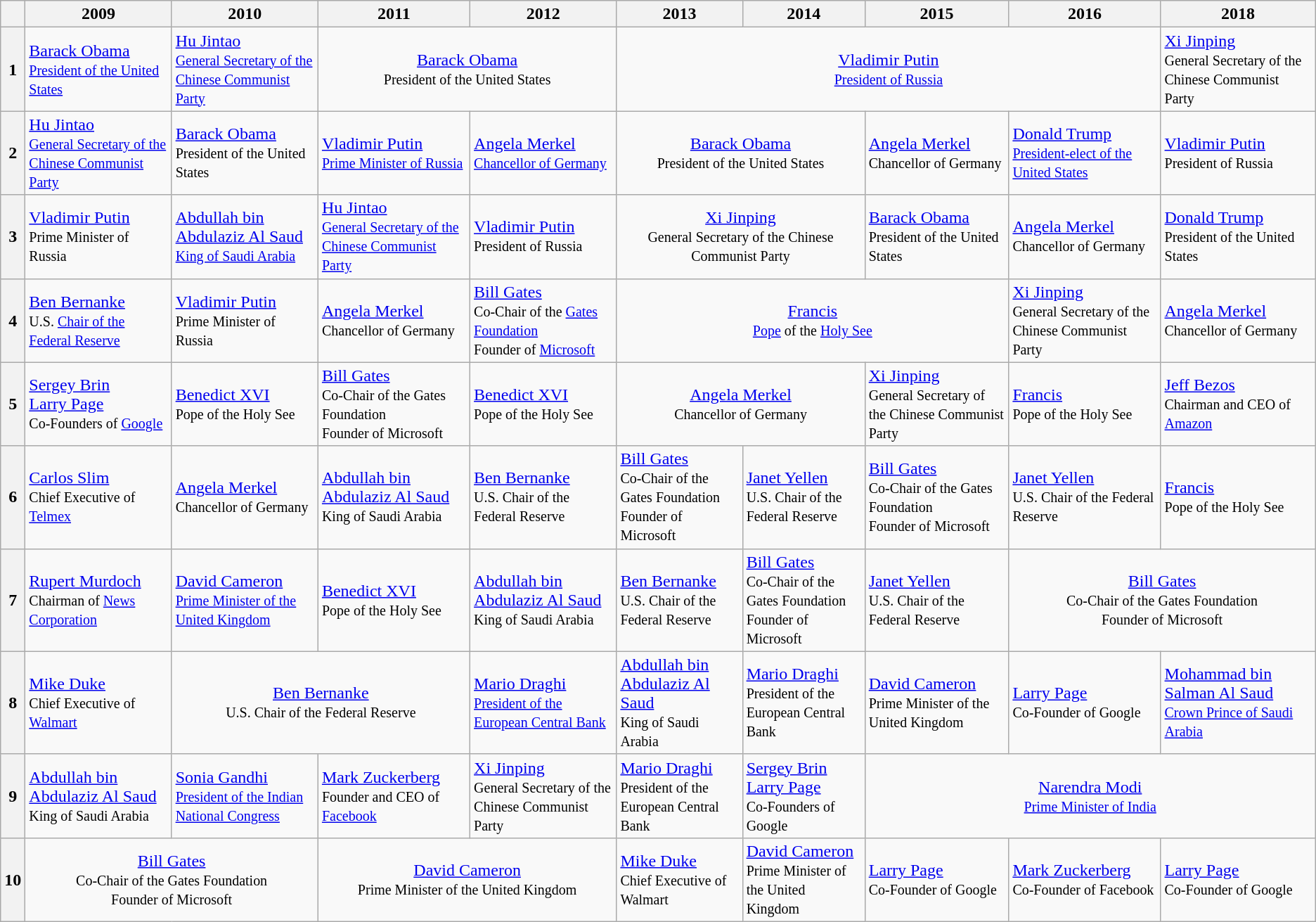<table class="wikitable">
<tr>
<th></th>
<th>2009</th>
<th>2010</th>
<th>2011</th>
<th>2012</th>
<th>2013</th>
<th>2014</th>
<th>2015</th>
<th>2016</th>
<th>2018</th>
</tr>
<tr>
<th>1</th>
<td> <a href='#'>Barack Obama</a><br><small><a href='#'>President of the United States</a></small></td>
<td>  <a href='#'>Hu Jintao</a><br><small><a href='#'>General Secretary of the Chinese Communist Party</a></small></td>
<td colspan="2" style="text-align:center">  <a href='#'>Barack Obama</a><br><small>President of the United States</small></td>
<td colspan="4" style="text-align:center">  <a href='#'>Vladimir Putin</a><br><small><a href='#'>President of Russia</a></small></td>
<td>  <a href='#'>Xi Jinping</a><br><small>General Secretary of the Chinese Communist Party</small></td>
</tr>
<tr>
<th>2</th>
<td> <a href='#'>Hu Jintao</a><br><small><a href='#'>General Secretary of the Chinese Communist Party</a></small></td>
<td>  <a href='#'>Barack Obama</a><br><small>President of the United States</small></td>
<td>  <a href='#'>Vladimir Putin</a><br><small><a href='#'>Prime Minister of Russia</a></small></td>
<td>  <a href='#'>Angela Merkel</a><br><small><a href='#'>Chancellor of Germany</a></small></td>
<td colspan="2" style="text-align:center">  <a href='#'>Barack Obama</a><br><small>President of the United States</small></td>
<td>  <a href='#'>Angela Merkel</a><br><small>Chancellor of Germany</small></td>
<td>  <a href='#'>Donald Trump</a><br><small><a href='#'>President-elect of the United States</a></small></td>
<td>  <a href='#'>Vladimir Putin</a><br><small>President of Russia</small></td>
</tr>
<tr>
<th>3</th>
<td> <a href='#'>Vladimir Putin</a><br><small>Prime Minister of Russia</small></td>
<td>  <a href='#'>Abdullah bin Abdulaziz Al Saud</a><br><small><a href='#'>King of Saudi Arabia</a></small></td>
<td>  <a href='#'>Hu Jintao</a><br><small><a href='#'>General Secretary of the Chinese Communist Party</a></small></td>
<td>  <a href='#'>Vladimir Putin</a><br><small>President of Russia</small></td>
<td colspan="2" style="text-align:center">  <a href='#'>Xi Jinping</a><br><small>General Secretary of the Chinese Communist Party</small></td>
<td>  <a href='#'>Barack Obama</a><br><small>President of the United States</small></td>
<td>  <a href='#'>Angela Merkel</a><br><small>Chancellor of Germany</small></td>
<td>  <a href='#'>Donald Trump</a><br><small>President of the United States</small></td>
</tr>
<tr>
<th>4</th>
<td> <a href='#'>Ben Bernanke</a><br><small>U.S. <a href='#'>Chair of the Federal Reserve</a></small></td>
<td>  <a href='#'>Vladimir Putin</a><br><small>Prime Minister of Russia</small></td>
<td>  <a href='#'>Angela Merkel</a><br><small>Chancellor of Germany</small></td>
<td>  <a href='#'>Bill Gates</a><br><small>Co-Chair of the <a href='#'>Gates Foundation</a><br>Founder of <a href='#'>Microsoft</a></small></td>
<td colspan="3" style="text-align:center">  <a href='#'>Francis</a><br><small><a href='#'>Pope</a> of the <a href='#'>Holy See</a></small></td>
<td>  <a href='#'>Xi Jinping</a><br><small>General Secretary of the Chinese Communist Party</small></td>
<td>  <a href='#'>Angela Merkel</a><br><small>Chancellor of Germany</small></td>
</tr>
<tr>
<th>5</th>
<td> <a href='#'>Sergey Brin</a><br> <a href='#'>Larry Page</a><br>
<small>Co-Founders of <a href='#'>Google</a></small></td>
<td>  <a href='#'>Benedict XVI</a><br><small>Pope of the Holy See</small></td>
<td>  <a href='#'>Bill Gates</a><br><small>Co-Chair of the Gates Foundation<br>Founder of Microsoft</small></td>
<td>  <a href='#'>Benedict XVI</a><br><small>Pope of the Holy See</small></td>
<td colspan="2" style="text-align:center">  <a href='#'>Angela Merkel</a><br><small>Chancellor of Germany</small></td>
<td>  <a href='#'>Xi Jinping</a><br><small>General Secretary of the Chinese Communist Party</small></td>
<td>  <a href='#'>Francis</a><br><small>Pope of the Holy See</small></td>
<td>  <a href='#'>Jeff Bezos</a><br><small>Chairman and CEO of <a href='#'>Amazon</a></small></td>
</tr>
<tr>
<th>6</th>
<td> <a href='#'>Carlos Slim</a><br><small>Chief Executive of <a href='#'>Telmex</a></small></td>
<td>  <a href='#'>Angela Merkel</a><br><small>Chancellor of Germany</small></td>
<td>  <a href='#'>Abdullah bin Abdulaziz Al Saud</a><br><small>King of Saudi Arabia</small></td>
<td>  <a href='#'>Ben Bernanke</a><br><small>U.S. Chair of the Federal Reserve</small></td>
<td>  <a href='#'>Bill Gates</a><br><small>Co-Chair of the Gates Foundation<br>Founder of Microsoft</small></td>
<td>  <a href='#'>Janet Yellen</a><br><small>U.S. Chair of the Federal Reserve</small></td>
<td>  <a href='#'>Bill Gates</a><br><small>Co-Chair of the Gates Foundation<br>Founder of Microsoft</small></td>
<td>  <a href='#'>Janet Yellen</a><br><small>U.S. Chair of the Federal Reserve</small></td>
<td>  <a href='#'>Francis</a><br><small>Pope of the Holy See</small></td>
</tr>
<tr>
<th>7</th>
<td> <a href='#'>Rupert Murdoch</a><br><small>Chairman of <a href='#'>News Corporation</a></small></td>
<td>  <a href='#'>David Cameron</a><br><small><a href='#'>Prime Minister of the United Kingdom</a></small></td>
<td>  <a href='#'>Benedict XVI</a><br><small>Pope of the Holy See</small></td>
<td>  <a href='#'>Abdullah bin Abdulaziz Al Saud</a><br><small>King of Saudi Arabia</small></td>
<td>  <a href='#'>Ben Bernanke</a><br><small>U.S. Chair of the Federal Reserve</small></td>
<td>  <a href='#'>Bill Gates</a><br><small>Co-Chair of the Gates Foundation<br>Founder of Microsoft</small></td>
<td>  <a href='#'>Janet Yellen</a><br><small>U.S. Chair of the Federal Reserve</small></td>
<td colspan="2" style="text-align:center">  <a href='#'>Bill Gates</a><br><small>Co-Chair of the Gates Foundation<br>Founder of Microsoft</small></td>
</tr>
<tr>
<th>8</th>
<td> <a href='#'>Mike Duke</a><br><small>Chief Executive of <a href='#'>Walmart</a></small></td>
<td colspan="2" style="text-align:center">  <a href='#'>Ben Bernanke</a><br><small>U.S. Chair of the Federal Reserve</small></td>
<td>  <a href='#'>Mario Draghi</a><br><small><a href='#'>President of the European Central Bank</a></small></td>
<td>  <a href='#'>Abdullah bin Abdulaziz Al Saud</a><br><small>King of Saudi Arabia</small></td>
<td>  <a href='#'>Mario Draghi</a><br><small>President of the European Central Bank</small></td>
<td>  <a href='#'>David Cameron</a><br><small>Prime Minister of the United Kingdom</small></td>
<td>  <a href='#'>Larry Page</a><br><small>Co-Founder of Google</small></td>
<td>  <a href='#'>Mohammad bin Salman Al Saud</a><br><small><a href='#'>Crown Prince of Saudi Arabia</a></small></td>
</tr>
<tr>
<th>9</th>
<td> <a href='#'>Abdullah bin Abdulaziz Al Saud</a><br><small>King of Saudi Arabia</small></td>
<td>  <a href='#'>Sonia Gandhi</a><br><small><a href='#'>President of the Indian National Congress</a></small></td>
<td>  <a href='#'>Mark Zuckerberg</a><br><small>Founder and CEO of <a href='#'>Facebook</a></small></td>
<td>  <a href='#'>Xi Jinping</a><br><small>General Secretary of the Chinese Communist Party</small></td>
<td>  <a href='#'>Mario Draghi</a><br><small>President of the European Central Bank</small></td>
<td>  <a href='#'>Sergey Brin</a><br>  <a href='#'>Larry Page</a><br>
<small>Co-Founders of Google</small></td>
<td colspan="3" style="text-align:center">  <a href='#'>Narendra Modi</a><br><small><a href='#'>Prime Minister of India</a></small></td>
</tr>
<tr>
<th>10</th>
<td colspan="2" style="text-align:center"> <a href='#'>Bill Gates</a><br><small>Co-Chair of the Gates Foundation<br>Founder of Microsoft</small></td>
<td colspan="2" style="text-align:center">  <a href='#'>David Cameron</a><br><small>Prime Minister of the United Kingdom</small></td>
<td>  <a href='#'>Mike Duke</a><br><small>Chief Executive of Walmart</small></td>
<td>  <a href='#'>David Cameron</a><br><small>Prime Minister of the United Kingdom</small></td>
<td>  <a href='#'>Larry Page</a><br><small>Co-Founder of Google</small></td>
<td>  <a href='#'>Mark Zuckerberg</a><br><small>Co-Founder of Facebook</small></td>
<td>  <a href='#'>Larry Page</a><br><small>Co-Founder of Google</small></td>
</tr>
</table>
